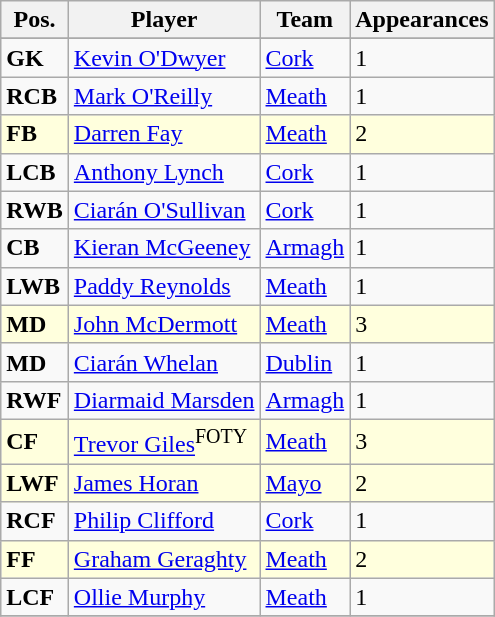<table class="wikitable">
<tr>
<th>Pos.</th>
<th>Player</th>
<th>Team</th>
<th>Appearances</th>
</tr>
<tr>
</tr>
<tr>
<td><strong>GK</strong></td>
<td> <a href='#'>Kevin O'Dwyer</a></td>
<td><a href='#'>Cork</a></td>
<td>1</td>
</tr>
<tr>
<td><strong>RCB</strong></td>
<td> <a href='#'>Mark O'Reilly</a></td>
<td><a href='#'>Meath</a></td>
<td>1</td>
</tr>
<tr bgcolor=#FFFFDD>
<td><strong>FB</strong></td>
<td> <a href='#'>Darren Fay</a></td>
<td><a href='#'>Meath</a></td>
<td>2</td>
</tr>
<tr>
<td><strong>LCB</strong></td>
<td> <a href='#'>Anthony Lynch</a></td>
<td><a href='#'>Cork</a></td>
<td>1</td>
</tr>
<tr>
<td><strong>RWB</strong></td>
<td> <a href='#'>Ciarán O'Sullivan</a></td>
<td><a href='#'>Cork</a></td>
<td>1</td>
</tr>
<tr>
<td><strong>CB</strong></td>
<td> <a href='#'>Kieran McGeeney</a></td>
<td><a href='#'>Armagh</a></td>
<td>1</td>
</tr>
<tr>
<td><strong>LWB</strong></td>
<td> <a href='#'>Paddy Reynolds</a></td>
<td><a href='#'>Meath</a></td>
<td>1</td>
</tr>
<tr bgcolor=#FFFFDD>
<td><strong>MD</strong></td>
<td> <a href='#'>John McDermott</a></td>
<td><a href='#'>Meath</a></td>
<td>3</td>
</tr>
<tr>
<td><strong>MD</strong></td>
<td> <a href='#'>Ciarán Whelan</a></td>
<td><a href='#'>Dublin</a></td>
<td>1</td>
</tr>
<tr>
<td><strong>RWF</strong></td>
<td> <a href='#'>Diarmaid Marsden</a></td>
<td><a href='#'>Armagh</a></td>
<td>1</td>
</tr>
<tr bgcolor=#FFFFDD>
<td><strong>CF</strong></td>
<td> <a href='#'>Trevor Giles</a><sup>FOTY</sup></td>
<td><a href='#'>Meath</a></td>
<td>3</td>
</tr>
<tr bgcolor=#FFFFDD>
<td><strong>LWF</strong></td>
<td> <a href='#'>James Horan</a></td>
<td><a href='#'>Mayo</a></td>
<td>2</td>
</tr>
<tr>
<td><strong>RCF</strong></td>
<td> <a href='#'>Philip Clifford</a></td>
<td><a href='#'>Cork</a></td>
<td>1</td>
</tr>
<tr bgcolor=#FFFFDD>
<td><strong>FF</strong></td>
<td> <a href='#'>Graham Geraghty</a></td>
<td><a href='#'>Meath</a></td>
<td>2</td>
</tr>
<tr>
<td><strong>LCF</strong></td>
<td> <a href='#'>Ollie Murphy</a></td>
<td><a href='#'>Meath</a></td>
<td>1</td>
</tr>
<tr>
</tr>
</table>
